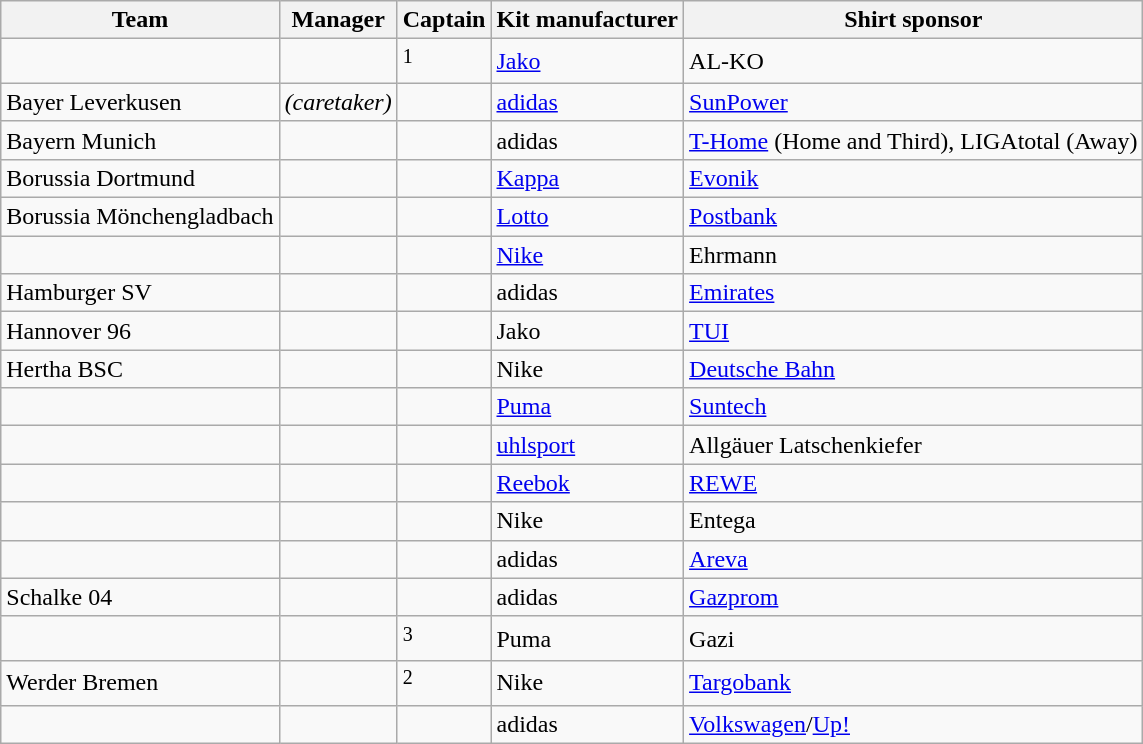<table class="wikitable sortable">
<tr>
<th>Team</th>
<th>Manager</th>
<th>Captain</th>
<th>Kit manufacturer</th>
<th>Shirt sponsor</th>
</tr>
<tr>
<td></td>
<td> </td>
<td> <sup>1</sup></td>
<td><a href='#'>Jako</a></td>
<td>AL-KO</td>
</tr>
<tr>
<td>Bayer Leverkusen</td>
<td>  <em>(caretaker)</em></td>
<td> </td>
<td><a href='#'>adidas</a></td>
<td><a href='#'>SunPower</a></td>
</tr>
<tr>
<td>Bayern Munich</td>
<td> </td>
<td> </td>
<td>adidas</td>
<td><a href='#'>T-Home</a> (Home and Third), LIGAtotal (Away)</td>
</tr>
<tr>
<td>Borussia Dortmund</td>
<td> </td>
<td> </td>
<td><a href='#'>Kappa</a></td>
<td><a href='#'>Evonik</a></td>
</tr>
<tr>
<td>Borussia Mönchengladbach</td>
<td> </td>
<td> </td>
<td><a href='#'>Lotto</a></td>
<td><a href='#'>Postbank</a></td>
</tr>
<tr>
<td></td>
<td> </td>
<td> </td>
<td><a href='#'>Nike</a></td>
<td>Ehrmann</td>
</tr>
<tr>
<td>Hamburger SV</td>
<td> </td>
<td> </td>
<td>adidas</td>
<td><a href='#'>Emirates</a></td>
</tr>
<tr>
<td>Hannover 96</td>
<td> </td>
<td> </td>
<td>Jako</td>
<td><a href='#'>TUI</a></td>
</tr>
<tr>
<td>Hertha BSC</td>
<td> </td>
<td> </td>
<td>Nike</td>
<td><a href='#'>Deutsche Bahn</a></td>
</tr>
<tr>
<td></td>
<td> </td>
<td> </td>
<td><a href='#'>Puma</a></td>
<td><a href='#'>Suntech</a></td>
</tr>
<tr>
<td></td>
<td> </td>
<td> </td>
<td><a href='#'>uhlsport</a></td>
<td>Allgäuer Latschenkiefer</td>
</tr>
<tr>
<td></td>
<td> </td>
<td> </td>
<td><a href='#'>Reebok</a></td>
<td><a href='#'>REWE</a></td>
</tr>
<tr>
<td></td>
<td> </td>
<td> </td>
<td>Nike</td>
<td>Entega</td>
</tr>
<tr>
<td></td>
<td> </td>
<td> </td>
<td>adidas</td>
<td><a href='#'>Areva</a></td>
</tr>
<tr>
<td>Schalke 04</td>
<td> </td>
<td> </td>
<td>adidas</td>
<td><a href='#'>Gazprom</a></td>
</tr>
<tr>
<td></td>
<td> </td>
<td> <sup>3</sup></td>
<td>Puma</td>
<td>Gazi</td>
</tr>
<tr>
<td>Werder Bremen</td>
<td> </td>
<td> <sup>2</sup></td>
<td>Nike</td>
<td><a href='#'>Targobank</a></td>
</tr>
<tr>
<td></td>
<td> </td>
<td> </td>
<td>adidas</td>
<td><a href='#'>Volkswagen</a>/<a href='#'>Up!</a></td>
</tr>
</table>
